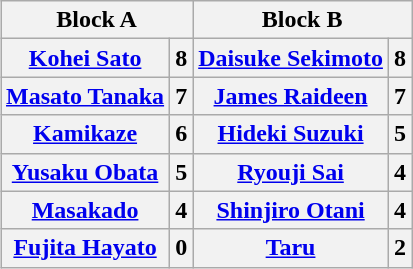<table class="wikitable" style="margin: 1em auto 1em auto">
<tr>
<th colspan="2">Block A</th>
<th colspan="2">Block B</th>
</tr>
<tr>
<th><a href='#'>Kohei Sato</a></th>
<th>8</th>
<th><a href='#'>Daisuke Sekimoto</a></th>
<th>8</th>
</tr>
<tr>
<th><a href='#'>Masato Tanaka</a></th>
<th>7</th>
<th><a href='#'>James Raideen</a></th>
<th>7</th>
</tr>
<tr>
<th><a href='#'>Kamikaze</a></th>
<th>6</th>
<th><a href='#'>Hideki Suzuki</a></th>
<th>5</th>
</tr>
<tr>
<th><a href='#'>Yusaku Obata</a></th>
<th>5</th>
<th><a href='#'>Ryouji Sai</a></th>
<th>4</th>
</tr>
<tr>
<th><a href='#'>Masakado</a></th>
<th>4</th>
<th><a href='#'>Shinjiro Otani</a></th>
<th>4</th>
</tr>
<tr>
<th><a href='#'>Fujita Hayato</a></th>
<th>0</th>
<th><a href='#'>Taru</a></th>
<th>2</th>
</tr>
</table>
